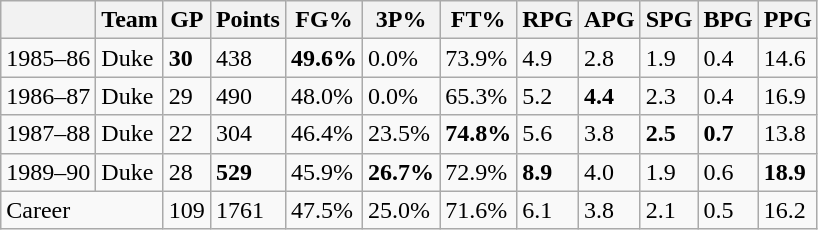<table class="wikitable">
<tr>
<th></th>
<th>Team</th>
<th>GP</th>
<th>Points</th>
<th>FG%</th>
<th>3P%</th>
<th>FT%</th>
<th>RPG</th>
<th>APG</th>
<th>SPG</th>
<th>BPG</th>
<th>PPG</th>
</tr>
<tr>
<td>1985–86</td>
<td>Duke</td>
<td><strong>30</strong></td>
<td>438</td>
<td><strong>49.6%</strong></td>
<td>0.0%</td>
<td>73.9%</td>
<td>4.9</td>
<td>2.8</td>
<td>1.9</td>
<td>0.4</td>
<td>14.6</td>
</tr>
<tr>
<td>1986–87</td>
<td>Duke</td>
<td>29</td>
<td>490</td>
<td>48.0%</td>
<td>0.0%</td>
<td>65.3%</td>
<td>5.2</td>
<td><strong>4.4</strong></td>
<td>2.3</td>
<td>0.4</td>
<td>16.9</td>
</tr>
<tr>
<td>1987–88</td>
<td>Duke</td>
<td>22</td>
<td>304</td>
<td>46.4%</td>
<td>23.5%</td>
<td><strong>74.8%</strong></td>
<td>5.6</td>
<td>3.8</td>
<td><strong>2.5</strong></td>
<td><strong>0.7</strong></td>
<td>13.8</td>
</tr>
<tr>
<td>1989–90</td>
<td>Duke</td>
<td>28</td>
<td><strong>529</strong></td>
<td>45.9%</td>
<td><strong>26.7%</strong></td>
<td>72.9%</td>
<td><strong>8.9</strong></td>
<td>4.0</td>
<td>1.9</td>
<td>0.6</td>
<td><strong>18.9</strong></td>
</tr>
<tr>
<td colspan="2">Career</td>
<td>109</td>
<td>1761</td>
<td>47.5%</td>
<td>25.0%</td>
<td>71.6%</td>
<td>6.1</td>
<td>3.8</td>
<td>2.1</td>
<td>0.5</td>
<td>16.2</td>
</tr>
</table>
